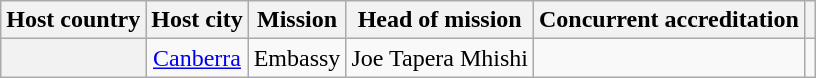<table class="wikitable plainrowheaders" style="text-align:center;">
<tr>
<th scope="col">Host country</th>
<th scope="col">Host city</th>
<th scope="col">Mission</th>
<th scope="col">Head of mission</th>
<th scope="col">Concurrent accreditation</th>
<th scope="col"></th>
</tr>
<tr>
<th scope="row"></th>
<td><a href='#'>Canberra</a></td>
<td>Embassy</td>
<td>Joe Tapera Mhishi</td>
<td></td>
<td></td>
</tr>
</table>
